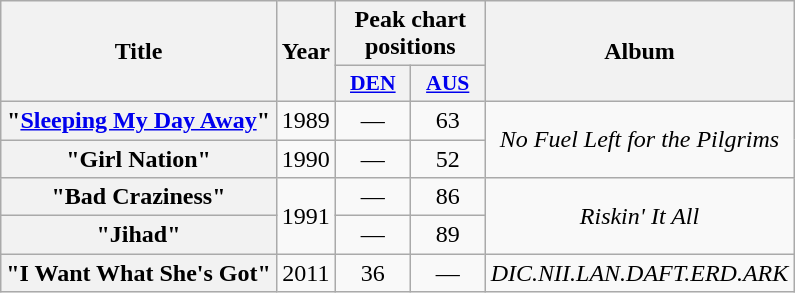<table class="wikitable plainrowheaders" style="text-align:center">
<tr>
<th scope="col" rowspan="2">Title</th>
<th scope="col" rowspan="2">Year</th>
<th scope="col" colspan="2">Peak chart positions</th>
<th scope="col" rowspan="2">Album</th>
</tr>
<tr>
<th scope="col" style="width:3em;font-size:90%;"><a href='#'>DEN</a></th>
<th scope="col" style="width:3em;font-size:90%;"><a href='#'>AUS</a><br></th>
</tr>
<tr>
<th scope="row">"<a href='#'>Sleeping My Day Away</a>"</th>
<td>1989</td>
<td>—</td>
<td>63</td>
<td rowspan="2"><em>No Fuel Left for the Pilgrims</em></td>
</tr>
<tr>
<th scope="row">"Girl Nation"</th>
<td>1990</td>
<td>—</td>
<td>52</td>
</tr>
<tr>
<th scope="row">"Bad Craziness"</th>
<td rowspan="2">1991</td>
<td>—</td>
<td>86</td>
<td rowspan="2"><em>Riskin' It All</em></td>
</tr>
<tr>
<th scope="row">"Jihad"</th>
<td>—</td>
<td>89</td>
</tr>
<tr>
<th scope="row">"I Want What She's Got"</th>
<td>2011</td>
<td>36</td>
<td>—</td>
<td><em>DIC.NII.LAN.DAFT.ERD.ARK</em></td>
</tr>
</table>
